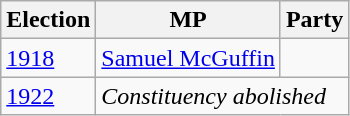<table class="wikitable">
<tr>
<th>Election</th>
<th>MP</th>
<th colspan="2">Party</th>
</tr>
<tr>
<td><a href='#'>1918</a></td>
<td><a href='#'>Samuel McGuffin</a></td>
<td></td>
</tr>
<tr>
<td><a href='#'>1922</a></td>
<td colspan="3"><em>Constituency abolished</em></td>
</tr>
</table>
